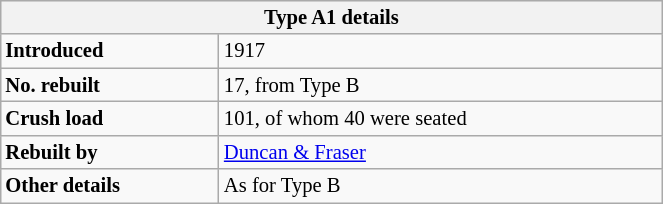<table class="wikitable floatleft mw-collapsible mw-collapsed" border= "1" style= "width:35%; font-size: 86%; float:left; margin-left:1em; margin-right:3em; margin-bottom:2em">
<tr>
<th colspan="2"><strong>Type A1 details</strong></th>
</tr>
<tr>
<td><strong>Introduced</strong></td>
<td>1917</td>
</tr>
<tr>
<td><strong>No. rebuilt</strong></td>
<td>17, from Type B</td>
</tr>
<tr>
<td><strong>Crush load</strong></td>
<td>101, of whom 40 were seated</td>
</tr>
<tr>
<td><strong>Rebuilt by</strong></td>
<td><a href='#'>Duncan & Fraser</a></td>
</tr>
<tr>
<td><strong>Other details</strong></td>
<td>As for Type B</td>
</tr>
</table>
